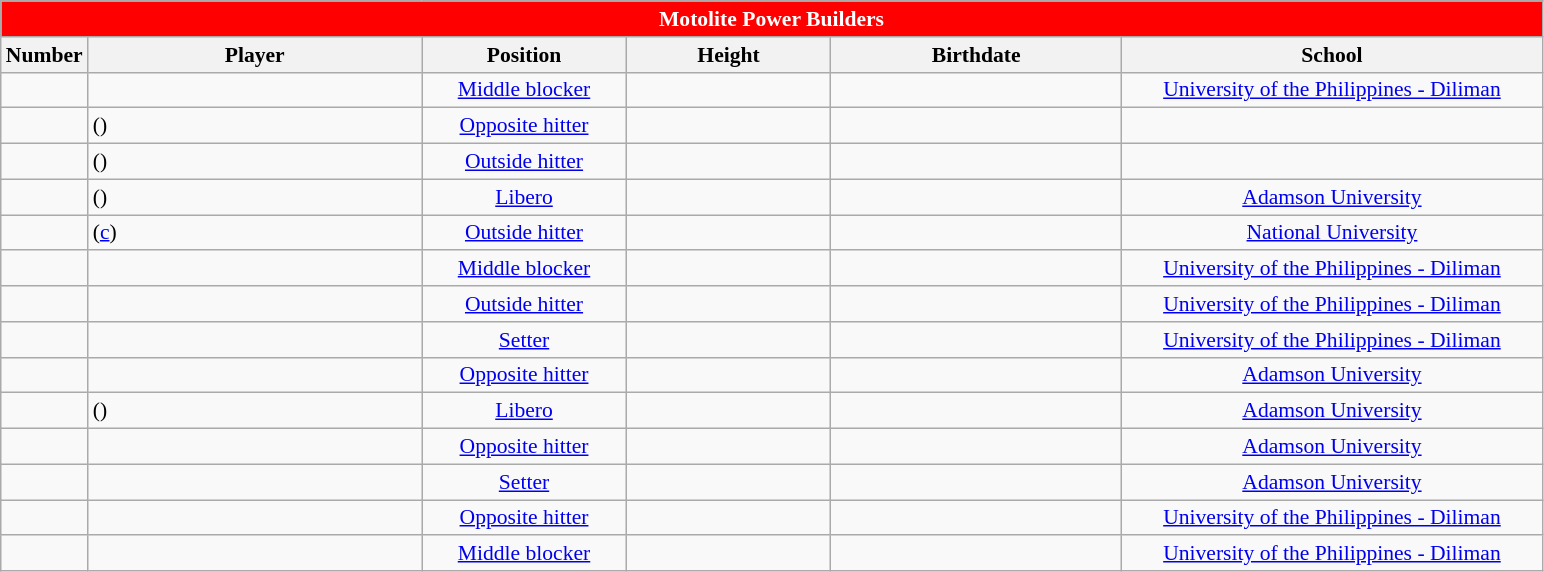<table class="wikitable sortable" style="font-size:90%; text-align:left;">
<tr>
<th colspan="6" style= "background:red; color:white; text-align: center"><strong>Motolite Power Builders</strong></th>
</tr>
<tr style="background:#FFFFFF;">
<th style= "align=center; width:2em;">Number</th>
<th style= "align=center;width:15em;">Player</th>
<th style= "align=center; width:9em;">Position</th>
<th style= "align=center; width:9em;">Height</th>
<th style= "align=center; width:13em;">Birthdate</th>
<th style= "align=center; width:19em;">School<br></th>
</tr>
<tr align=center>
<td></td>
<td style="text-align: left"> </td>
<td><a href='#'>Middle blocker</a></td>
<td></td>
<td align=right></td>
<td><a href='#'>University of the Philippines - Diliman</a></td>
</tr>
<tr align=center>
<td></td>
<td style="text-align: left">  ()</td>
<td><a href='#'>Opposite hitter</a></td>
<td></td>
<td align=right></td>
<td></td>
</tr>
<tr align=center>
<td></td>
<td style="text-align: left">  ()</td>
<td><a href='#'>Outside hitter</a></td>
<td></td>
<td align=right></td>
<td></td>
</tr>
<tr align=center>
<td></td>
<td style="text-align: left">  ()</td>
<td><a href='#'>Libero</a></td>
<td></td>
<td align=right></td>
<td><a href='#'>Adamson University</a></td>
</tr>
<tr align=center>
<td></td>
<td style="text-align: left">  (<a href='#'>c</a>)</td>
<td><a href='#'>Outside hitter</a></td>
<td></td>
<td align=right></td>
<td><a href='#'>National University</a></td>
</tr>
<tr align=center>
<td></td>
<td style="text-align: left"> </td>
<td><a href='#'>Middle blocker</a></td>
<td></td>
<td align=right></td>
<td><a href='#'>University of the Philippines - Diliman</a></td>
</tr>
<tr align=center>
<td></td>
<td style="text-align: left"> </td>
<td><a href='#'>Outside hitter</a></td>
<td></td>
<td align=right></td>
<td><a href='#'>University of the Philippines - Diliman</a></td>
</tr>
<tr align=center>
<td></td>
<td style="text-align: left"> </td>
<td><a href='#'>Setter</a></td>
<td></td>
<td align=right></td>
<td><a href='#'>University of the Philippines - Diliman</a></td>
</tr>
<tr align=center>
<td></td>
<td style="text-align: left"> </td>
<td><a href='#'>Opposite hitter</a></td>
<td></td>
<td align=right></td>
<td><a href='#'>Adamson University</a></td>
</tr>
<tr align=center>
<td></td>
<td style="text-align: left">  ()</td>
<td><a href='#'>Libero</a></td>
<td></td>
<td></td>
<td><a href='#'>Adamson University</a></td>
</tr>
<tr align=center>
<td></td>
<td style="text-align: left"> </td>
<td><a href='#'>Opposite hitter</a></td>
<td></td>
<td align=right></td>
<td><a href='#'>Adamson University</a></td>
</tr>
<tr align=center>
<td></td>
<td style="text-align: left"> </td>
<td><a href='#'>Setter</a></td>
<td></td>
<td align=right></td>
<td><a href='#'>Adamson University</a></td>
</tr>
<tr align=center>
<td></td>
<td style="text-align: left"> </td>
<td><a href='#'>Opposite hitter</a></td>
<td></td>
<td align=right></td>
<td><a href='#'>University of the Philippines - Diliman</a></td>
</tr>
<tr align=center>
<td></td>
<td style="text-align: left"> </td>
<td><a href='#'>Middle blocker</a></td>
<td></td>
<td align=right></td>
<td><a href='#'>University of the Philippines - Diliman</a></td>
</tr>
</table>
